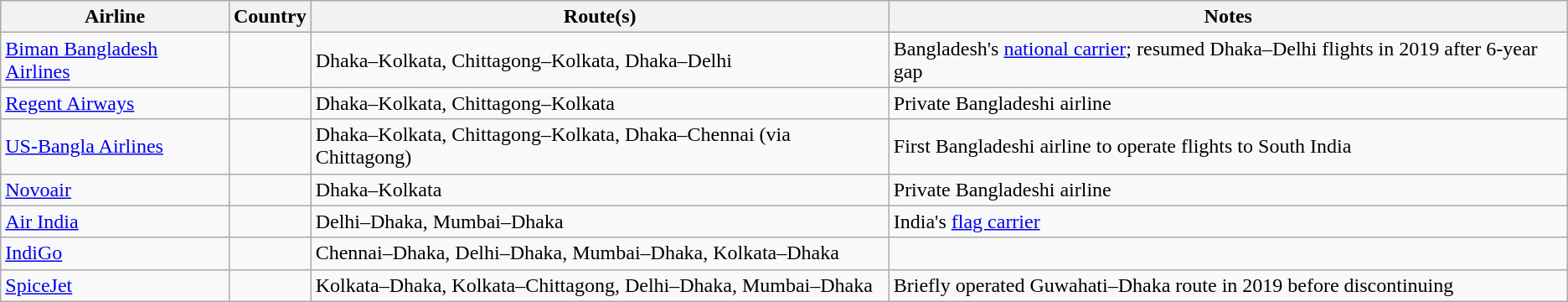<table class="wikitable">
<tr>
<th>Airline</th>
<th>Country</th>
<th>Route(s)</th>
<th>Notes</th>
</tr>
<tr>
<td><a href='#'>Biman Bangladesh Airlines</a></td>
<td></td>
<td>Dhaka–Kolkata, Chittagong–Kolkata, Dhaka–Delhi</td>
<td>Bangladesh's <a href='#'>national carrier</a>; resumed Dhaka–Delhi flights in 2019 after 6-year gap</td>
</tr>
<tr>
<td><a href='#'>Regent Airways</a></td>
<td></td>
<td>Dhaka–Kolkata, Chittagong–Kolkata</td>
<td>Private Bangladeshi airline</td>
</tr>
<tr>
<td><a href='#'>US-Bangla Airlines</a></td>
<td></td>
<td>Dhaka–Kolkata, Chittagong–Kolkata, Dhaka–Chennai (via Chittagong)</td>
<td>First Bangladeshi airline to operate flights to South India</td>
</tr>
<tr>
<td><a href='#'>Novoair</a></td>
<td></td>
<td>Dhaka–Kolkata</td>
<td>Private Bangladeshi airline</td>
</tr>
<tr>
<td><a href='#'>Air India</a></td>
<td></td>
<td>Delhi–Dhaka, Mumbai–Dhaka</td>
<td>India's <a href='#'>flag carrier</a></td>
</tr>
<tr>
<td><a href='#'>IndiGo</a></td>
<td></td>
<td>Chennai–Dhaka, Delhi–Dhaka, Mumbai–Dhaka, Kolkata–Dhaka</td>
<td></td>
</tr>
<tr>
<td><a href='#'>SpiceJet</a></td>
<td></td>
<td>Kolkata–Dhaka, Kolkata–Chittagong, Delhi–Dhaka, Mumbai–Dhaka</td>
<td>Briefly operated Guwahati–Dhaka route in 2019 before discontinuing</td>
</tr>
</table>
